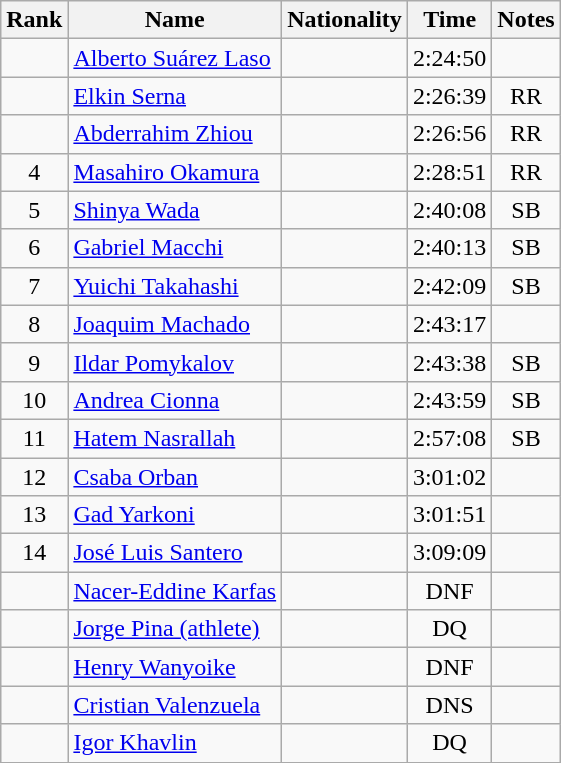<table class="wikitable sortable" style="text-align:center">
<tr>
<th>Rank</th>
<th>Name</th>
<th>Nationality</th>
<th>Time</th>
<th>Notes</th>
</tr>
<tr>
<td></td>
<td align=left><a href='#'>Alberto Suárez Laso</a></td>
<td align=left></td>
<td>2:24:50</td>
<td></td>
</tr>
<tr>
<td></td>
<td align=left><a href='#'>Elkin Serna</a></td>
<td align=left></td>
<td>2:26:39</td>
<td>RR</td>
</tr>
<tr>
<td></td>
<td align=left><a href='#'>Abderrahim Zhiou</a></td>
<td align=left></td>
<td>2:26:56</td>
<td>RR</td>
</tr>
<tr>
<td>4</td>
<td align=left><a href='#'>Masahiro Okamura</a></td>
<td align=left></td>
<td>2:28:51</td>
<td>RR</td>
</tr>
<tr>
<td>5</td>
<td align=left><a href='#'>Shinya Wada</a></td>
<td align=left></td>
<td>2:40:08</td>
<td>SB</td>
</tr>
<tr>
<td>6</td>
<td align=left><a href='#'>Gabriel Macchi</a></td>
<td align=left></td>
<td>2:40:13</td>
<td>SB</td>
</tr>
<tr>
<td>7</td>
<td align=left><a href='#'>Yuichi Takahashi</a></td>
<td align=left></td>
<td>2:42:09</td>
<td>SB</td>
</tr>
<tr>
<td>8</td>
<td align=left><a href='#'>Joaquim Machado</a></td>
<td align=left></td>
<td>2:43:17</td>
<td></td>
</tr>
<tr>
<td>9</td>
<td align=left><a href='#'>Ildar Pomykalov</a></td>
<td align=left></td>
<td>2:43:38</td>
<td>SB</td>
</tr>
<tr>
<td>10</td>
<td align=left><a href='#'>Andrea Cionna</a></td>
<td align=left></td>
<td>2:43:59</td>
<td>SB</td>
</tr>
<tr>
<td>11</td>
<td align=left><a href='#'>Hatem Nasrallah</a></td>
<td align=left></td>
<td>2:57:08</td>
<td>SB</td>
</tr>
<tr>
<td>12</td>
<td align=left><a href='#'>Csaba Orban</a></td>
<td align=left></td>
<td>3:01:02</td>
<td></td>
</tr>
<tr>
<td>13</td>
<td align=left><a href='#'>Gad Yarkoni</a></td>
<td align=left></td>
<td>3:01:51</td>
<td></td>
</tr>
<tr>
<td>14</td>
<td align=left><a href='#'>José Luis Santero</a></td>
<td align=left></td>
<td>3:09:09</td>
<td></td>
</tr>
<tr>
<td></td>
<td align=left><a href='#'>Nacer-Eddine Karfas</a></td>
<td align=left></td>
<td>DNF</td>
<td></td>
</tr>
<tr>
<td></td>
<td align=left><a href='#'>Jorge Pina (athlete)</a></td>
<td align=left></td>
<td>DQ</td>
<td></td>
</tr>
<tr>
<td></td>
<td align=left><a href='#'>Henry Wanyoike</a></td>
<td align=left></td>
<td>DNF</td>
<td></td>
</tr>
<tr>
<td></td>
<td align=left><a href='#'>Cristian Valenzuela</a></td>
<td align=left></td>
<td>DNS</td>
<td></td>
</tr>
<tr>
<td></td>
<td align=left><a href='#'>Igor Khavlin</a></td>
<td align=left></td>
<td>DQ</td>
<td></td>
</tr>
<tr>
</tr>
</table>
